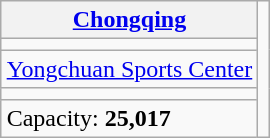<table class="wikitable" style="margin-left: auto; margin-right: auto; border: none;">
<tr>
<th><a href='#'>Chongqing</a></th>
<td rowspan="5"><br></td>
</tr>
<tr>
<td align="center"></td>
</tr>
<tr>
<td><a href='#'>Yongchuan Sports Center</a></td>
</tr>
<tr>
<td><small></small></td>
</tr>
<tr>
<td>Capacity: <strong>25,017</strong></td>
</tr>
</table>
